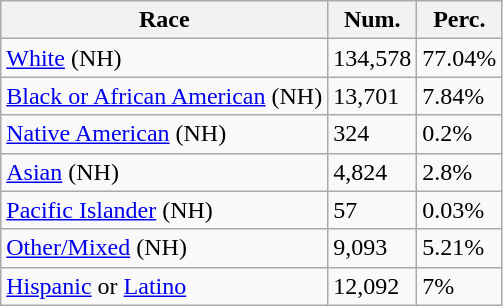<table class="wikitable">
<tr>
<th>Race</th>
<th>Num.</th>
<th>Perc.</th>
</tr>
<tr>
<td><a href='#'>White</a> (NH)</td>
<td>134,578</td>
<td>77.04%</td>
</tr>
<tr>
<td><a href='#'>Black or African American</a> (NH)</td>
<td>13,701</td>
<td>7.84%</td>
</tr>
<tr>
<td><a href='#'>Native American</a> (NH)</td>
<td>324</td>
<td>0.2%</td>
</tr>
<tr>
<td><a href='#'>Asian</a> (NH)</td>
<td>4,824</td>
<td>2.8%</td>
</tr>
<tr>
<td><a href='#'>Pacific Islander</a> (NH)</td>
<td>57</td>
<td>0.03%</td>
</tr>
<tr>
<td><a href='#'>Other/Mixed</a> (NH)</td>
<td>9,093</td>
<td>5.21%</td>
</tr>
<tr>
<td><a href='#'>Hispanic</a> or <a href='#'>Latino</a></td>
<td>12,092</td>
<td>7%</td>
</tr>
</table>
